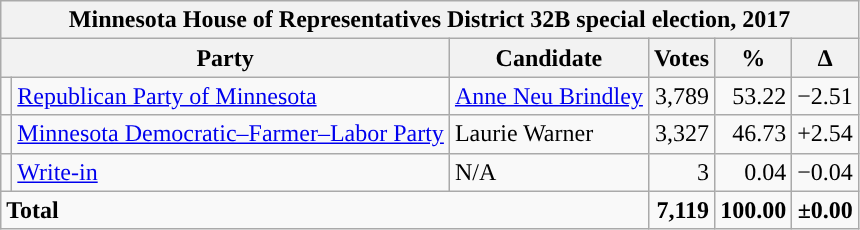<table class="wikitable">
<tr>
<th colspan="6">Minnesota House of Representatives District 32B special election, 2017</th>
</tr>
<tr>
<th colspan="2">Party</th>
<th>Candidate</th>
<th>Votes</th>
<th>%</th>
<th>∆</th>
</tr>
<tr>
<td style="background-color:"></td>
<td><a href='#'>Republican Party of Minnesota</a></td>
<td><a href='#'>Anne Neu Brindley</a></td>
<td align="right">3,789</td>
<td align="right">53.22</td>
<td align="right">−2.51</td>
</tr>
<tr>
<td style="background-color:"></td>
<td><a href='#'>Minnesota Democratic–Farmer–Labor Party</a></td>
<td>Laurie Warner</td>
<td align="right">3,327</td>
<td align="right">46.73</td>
<td align="right">+2.54</td>
</tr>
<tr>
<td style="background-color:"></td>
<td><a href='#'>Write-in</a></td>
<td>N/A</td>
<td align="right">3</td>
<td align="right">0.04</td>
<td align="right">−0.04</td>
</tr>
<tr>
<td colspan="3"><strong>Total</strong></td>
<td align="right"><strong>7,119</strong></td>
<td align="right"><strong>100.00</strong></td>
<td align="right"><strong>±0.00</strong></td>
</tr>
</table>
